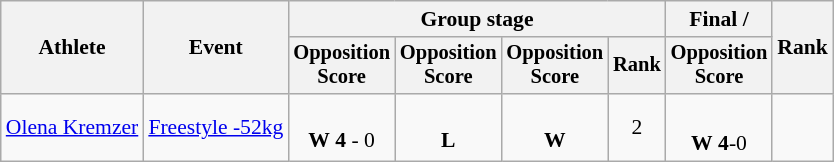<table class="wikitable" style="font-size:90%">
<tr>
<th rowspan=2>Athlete</th>
<th rowspan=2>Event</th>
<th colspan=4>Group stage</th>
<th>Final / </th>
<th rowspan=2>Rank</th>
</tr>
<tr style="font-size:95%">
<th>Opposition<br>Score</th>
<th>Opposition<br>Score</th>
<th>Opposition<br>Score</th>
<th>Rank</th>
<th>Opposition<br>Score</th>
</tr>
<tr align=center>
<td align=left><a href='#'>Olena Kremzer</a></td>
<td align=left><a href='#'>Freestyle -52kg</a></td>
<td><br><strong>W</strong> <strong>4</strong> - 0</td>
<td><br><strong>L</strong></td>
<td><br><strong>W</strong></td>
<td>2 </td>
<td><br><strong>W</strong> <strong>4</strong>-0 <sup></sup></td>
<td></td>
</tr>
</table>
